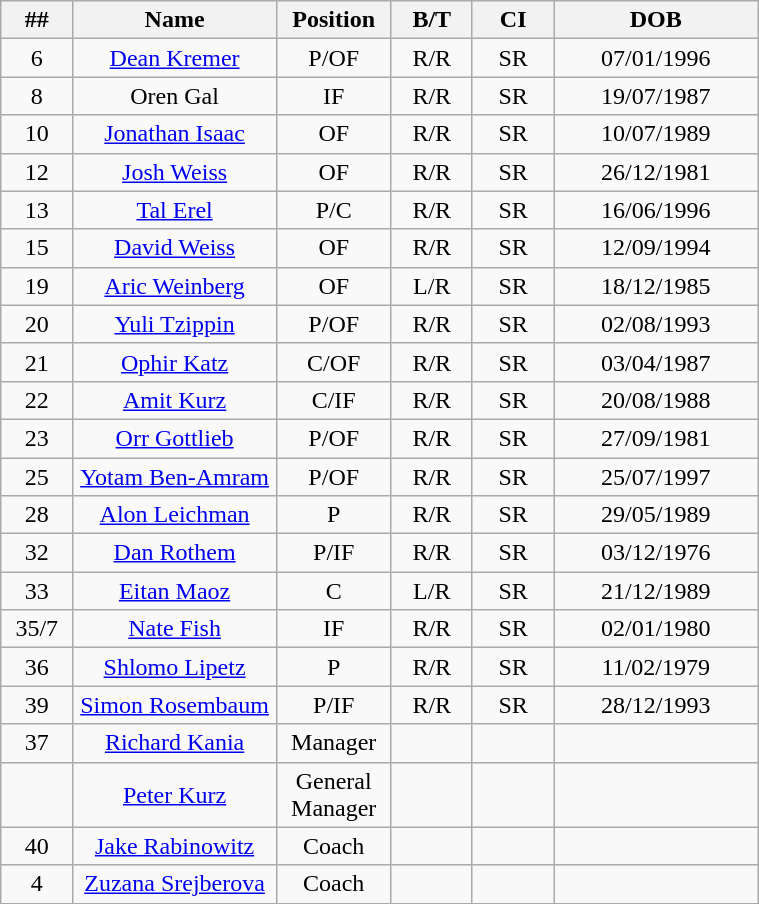<table class="wikitable" width="40%" style="text-align:center;">
<tr>
<th width="7%">##</th>
<th width="20%">Name</th>
<th width="7%">Position</th>
<th width="8%">B/T</th>
<th width="8%">CI</th>
<th width="20%">DOB</th>
</tr>
<tr>
<td>6</td>
<td><a href='#'>Dean Kremer</a></td>
<td>P/OF</td>
<td>R/R</td>
<td>SR</td>
<td>07/01/1996</td>
</tr>
<tr>
<td>8</td>
<td>Oren Gal</td>
<td>IF</td>
<td>R/R</td>
<td>SR</td>
<td>19/07/1987</td>
</tr>
<tr>
<td>10</td>
<td><a href='#'>Jonathan Isaac</a></td>
<td>OF</td>
<td>R/R</td>
<td>SR</td>
<td>10/07/1989</td>
</tr>
<tr>
<td>12</td>
<td><a href='#'>Josh Weiss</a></td>
<td>OF</td>
<td>R/R</td>
<td>SR</td>
<td>26/12/1981</td>
</tr>
<tr>
<td>13</td>
<td><a href='#'>Tal Erel</a></td>
<td>P/C</td>
<td>R/R</td>
<td>SR</td>
<td>16/06/1996</td>
</tr>
<tr>
<td>15</td>
<td><a href='#'>David Weiss</a></td>
<td>OF</td>
<td>R/R</td>
<td>SR</td>
<td>12/09/1994</td>
</tr>
<tr>
<td>19</td>
<td><a href='#'>Aric Weinberg</a></td>
<td>OF</td>
<td>L/R</td>
<td>SR</td>
<td>18/12/1985</td>
</tr>
<tr>
<td>20</td>
<td><a href='#'>Yuli Tzippin</a></td>
<td>P/OF</td>
<td>R/R</td>
<td>SR</td>
<td>02/08/1993</td>
</tr>
<tr>
<td>21</td>
<td><a href='#'>Ophir Katz</a></td>
<td>C/OF</td>
<td>R/R</td>
<td>SR</td>
<td>03/04/1987</td>
</tr>
<tr>
<td>22</td>
<td><a href='#'>Amit Kurz</a></td>
<td>C/IF</td>
<td>R/R</td>
<td>SR</td>
<td>20/08/1988</td>
</tr>
<tr>
<td>23</td>
<td><a href='#'>Orr Gottlieb</a></td>
<td>P/OF</td>
<td>R/R</td>
<td>SR</td>
<td>27/09/1981</td>
</tr>
<tr>
<td>25</td>
<td><a href='#'>Yotam Ben-Amram</a></td>
<td>P/OF</td>
<td>R/R</td>
<td>SR</td>
<td>25/07/1997</td>
</tr>
<tr>
<td>28</td>
<td><a href='#'>Alon Leichman</a></td>
<td>P</td>
<td>R/R</td>
<td>SR</td>
<td>29/05/1989</td>
</tr>
<tr>
<td>32</td>
<td><a href='#'>Dan Rothem</a></td>
<td>P/IF</td>
<td>R/R</td>
<td>SR</td>
<td>03/12/1976</td>
</tr>
<tr>
<td>33</td>
<td><a href='#'>Eitan Maoz</a></td>
<td>C</td>
<td>L/R</td>
<td>SR</td>
<td>21/12/1989</td>
</tr>
<tr>
<td>35/7</td>
<td><a href='#'>Nate Fish</a></td>
<td>IF</td>
<td>R/R</td>
<td>SR</td>
<td>02/01/1980</td>
</tr>
<tr>
<td>36</td>
<td><a href='#'>Shlomo Lipetz</a></td>
<td>P</td>
<td>R/R</td>
<td>SR</td>
<td>11/02/1979</td>
</tr>
<tr>
<td>39</td>
<td><a href='#'>Simon Rosembaum</a></td>
<td>P/IF</td>
<td>R/R</td>
<td>SR</td>
<td>28/12/1993</td>
</tr>
<tr>
<td>37</td>
<td><a href='#'>Richard Kania</a></td>
<td>Manager</td>
<td></td>
<td></td>
<td></td>
</tr>
<tr>
<td></td>
<td><a href='#'>Peter Kurz</a></td>
<td>General Manager</td>
<td></td>
<td></td>
<td></td>
</tr>
<tr>
<td>40</td>
<td><a href='#'>Jake Rabinowitz</a></td>
<td>Coach</td>
<td></td>
<td></td>
<td></td>
</tr>
<tr>
<td>4</td>
<td><a href='#'>Zuzana Srejberova</a></td>
<td>Coach</td>
<td></td>
<td></td>
<td></td>
</tr>
</table>
